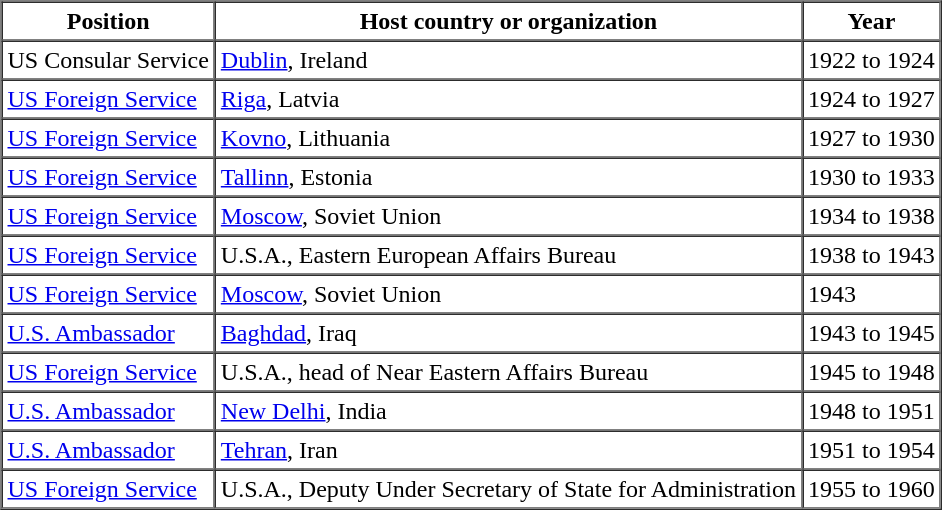<table border="1" cellspacing="0" cellpadding="3">
<tr>
<th>Position</th>
<th>Host country or organization</th>
<th>Year</th>
</tr>
<tr>
<td>US Consular Service</td>
<td><a href='#'>Dublin</a>, Ireland</td>
<td>1922 to 1924</td>
</tr>
<tr>
<td><a href='#'>US Foreign Service</a></td>
<td><a href='#'>Riga</a>, Latvia</td>
<td>1924 to 1927</td>
</tr>
<tr>
<td><a href='#'>US Foreign Service</a></td>
<td><a href='#'>Kovno</a>, Lithuania</td>
<td>1927 to 1930</td>
</tr>
<tr>
<td><a href='#'>US Foreign Service</a></td>
<td><a href='#'>Tallinn</a>, Estonia</td>
<td>1930 to 1933</td>
</tr>
<tr>
<td><a href='#'>US Foreign Service</a></td>
<td><a href='#'>Moscow</a>, Soviet Union</td>
<td>1934 to 1938</td>
</tr>
<tr>
<td><a href='#'>US Foreign Service</a></td>
<td>U.S.A., Eastern European Affairs Bureau</td>
<td>1938 to 1943 <br></td>
</tr>
<tr>
<td><a href='#'>US Foreign Service</a></td>
<td><a href='#'>Moscow</a>, Soviet Union</td>
<td>1943 <br></td>
</tr>
<tr>
<td><a href='#'>U.S. Ambassador</a></td>
<td><a href='#'>Baghdad</a>, Iraq</td>
<td>1943 to 1945 <br></td>
</tr>
<tr>
<td><a href='#'>US Foreign Service</a></td>
<td>U.S.A., head of Near Eastern Affairs Bureau</td>
<td>1945 to 1948 <br></td>
</tr>
<tr>
<td><a href='#'>U.S. Ambassador</a></td>
<td><a href='#'>New Delhi</a>, India</td>
<td>1948 to 1951 <br></td>
</tr>
<tr>
<td><a href='#'>U.S. Ambassador</a></td>
<td><a href='#'>Tehran</a>, Iran</td>
<td>1951 to 1954 <br></td>
</tr>
<tr>
<td><a href='#'>US Foreign Service</a></td>
<td>U.S.A., Deputy Under Secretary of State for Administration</td>
<td>1955 to 1960 <br></td>
</tr>
</table>
